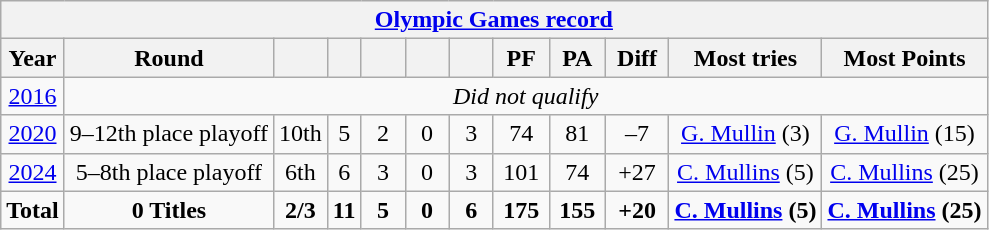<table class="wikitable" style="text-align: center;">
<tr>
<th colspan=12><a href='#'>Olympic Games record</a></th>
</tr>
<tr>
<th>Year</th>
<th>Round</th>
<th></th>
<th></th>
<th width=22px></th>
<th width=22px></th>
<th width=22px></th>
<th width=30>PF</th>
<th width=30>PA</th>
<th width=35>Diff</th>
<th>Most tries</th>
<th>Most Points</th>
</tr>
<tr>
<td> <a href='#'>2016</a></td>
<td colspan="12" rowspan=1><em>Did not qualify</em></td>
</tr>
<tr>
<td> <a href='#'>2020</a></td>
<td>9–12th place playoff</td>
<td>10th</td>
<td>5</td>
<td>2</td>
<td>0</td>
<td>3</td>
<td>74</td>
<td>81</td>
<td>–7</td>
<td><a href='#'>G. Mullin</a> (3)</td>
<td><a href='#'>G. Mullin</a> (15)</td>
</tr>
<tr>
<td> <a href='#'>2024</a></td>
<td>5–8th place playoff</td>
<td>6th</td>
<td>6</td>
<td>3</td>
<td>0</td>
<td>3</td>
<td>101</td>
<td>74</td>
<td>+27</td>
<td><a href='#'>C. Mullins</a> (5)</td>
<td><a href='#'>C. Mullins</a> (25)</td>
</tr>
<tr>
<td colspan="1"><strong>Total</strong></td>
<td><strong>0 Titles</strong></td>
<td><strong>2/3</strong></td>
<td><strong>11</strong></td>
<td><strong>5</strong></td>
<td><strong>0</strong></td>
<td><strong>6</strong></td>
<td><strong>175</strong></td>
<td><strong>155</strong></td>
<td><strong>+20</strong></td>
<td><strong><a href='#'>C. Mullins</a> (5)</strong></td>
<td><strong><a href='#'>C. Mullins</a> (25)</strong></td>
</tr>
</table>
